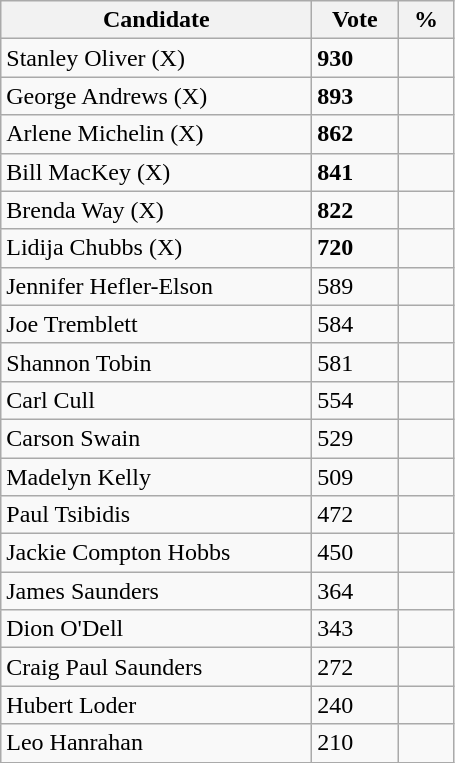<table class="wikitable">
<tr>
<th bgcolor="#DDDDFF" width="200px">Candidate</th>
<th bgcolor="#DDDDFF" width="50px">Vote</th>
<th bgcolor="#DDDDFF" width="30px">%</th>
</tr>
<tr>
<td>Stanley Oliver (X)</td>
<td><strong>930</strong></td>
<td></td>
</tr>
<tr>
<td>George Andrews (X)</td>
<td><strong>893</strong></td>
<td></td>
</tr>
<tr>
<td>Arlene Michelin (X)</td>
<td><strong>862</strong></td>
<td></td>
</tr>
<tr>
<td>Bill MacKey (X)</td>
<td><strong>841</strong></td>
<td></td>
</tr>
<tr>
<td>Brenda Way (X)</td>
<td><strong>822</strong></td>
<td></td>
</tr>
<tr>
<td>Lidija Chubbs (X)</td>
<td><strong>720</strong></td>
<td></td>
</tr>
<tr>
<td>Jennifer Hefler-Elson</td>
<td>589</td>
<td></td>
</tr>
<tr>
<td>Joe Tremblett</td>
<td>584</td>
<td></td>
</tr>
<tr>
<td>Shannon Tobin</td>
<td>581</td>
<td></td>
</tr>
<tr>
<td>Carl Cull</td>
<td>554</td>
<td></td>
</tr>
<tr>
<td>Carson Swain</td>
<td>529</td>
<td></td>
</tr>
<tr>
<td>Madelyn Kelly</td>
<td>509</td>
<td></td>
</tr>
<tr>
<td>Paul Tsibidis</td>
<td>472</td>
<td></td>
</tr>
<tr>
<td>Jackie Compton Hobbs</td>
<td>450</td>
<td></td>
</tr>
<tr>
<td>James Saunders</td>
<td>364</td>
<td></td>
</tr>
<tr>
<td>Dion O'Dell</td>
<td>343</td>
<td></td>
</tr>
<tr>
<td>Craig Paul Saunders</td>
<td>272</td>
<td></td>
</tr>
<tr>
<td>Hubert Loder</td>
<td>240</td>
<td></td>
</tr>
<tr>
<td>Leo Hanrahan</td>
<td>210</td>
<td></td>
</tr>
</table>
